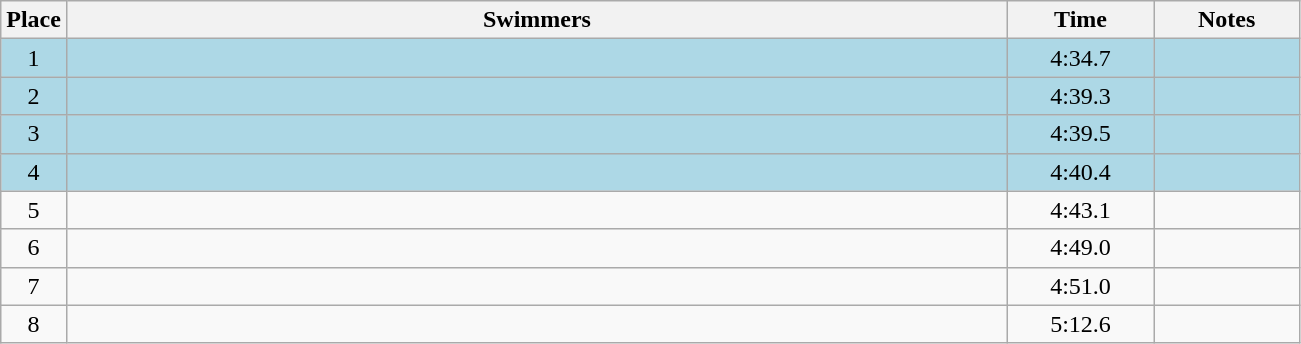<table class=wikitable style="text-align:center">
<tr>
<th>Place</th>
<th width=620>Swimmers</th>
<th width=90>Time</th>
<th width=90>Notes</th>
</tr>
<tr bgcolor=lightblue>
<td>1</td>
<td align=left></td>
<td>4:34.7</td>
<td></td>
</tr>
<tr bgcolor=lightblue>
<td>2</td>
<td align=left></td>
<td>4:39.3</td>
<td></td>
</tr>
<tr bgcolor=lightblue>
<td>3</td>
<td align=left></td>
<td>4:39.5</td>
<td></td>
</tr>
<tr bgcolor=lightblue>
<td>4</td>
<td align=left></td>
<td>4:40.4</td>
<td></td>
</tr>
<tr>
<td>5</td>
<td align=left></td>
<td>4:43.1</td>
<td></td>
</tr>
<tr>
<td>6</td>
<td align=left></td>
<td>4:49.0</td>
<td></td>
</tr>
<tr>
<td>7</td>
<td align=left></td>
<td>4:51.0</td>
<td></td>
</tr>
<tr>
<td>8</td>
<td align=left></td>
<td>5:12.6</td>
<td></td>
</tr>
</table>
